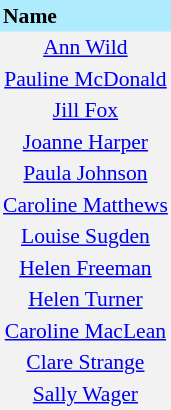<table border=0 cellpadding=2 cellspacing=0  |- bgcolor=#F2F2F2 style="text-align:center; font-size:90%;">
<tr bgcolor=#ADEBFD>
<th align=left>Name</th>
</tr>
<tr>
<td><a href='#'>Ann Wild</a></td>
</tr>
<tr>
<td><a href='#'>Pauline McDonald</a></td>
</tr>
<tr>
<td><a href='#'>Jill Fox</a></td>
</tr>
<tr>
<td><a href='#'>Joanne Harper</a></td>
</tr>
<tr>
<td><a href='#'>Paula Johnson</a></td>
</tr>
<tr>
<td><a href='#'>Caroline Matthews</a></td>
</tr>
<tr>
<td><a href='#'>Louise Sugden</a></td>
</tr>
<tr>
<td><a href='#'>Helen Freeman</a></td>
</tr>
<tr>
<td><a href='#'>Helen Turner</a></td>
</tr>
<tr>
<td><a href='#'>Caroline MacLean</a></td>
</tr>
<tr>
<td><a href='#'>Clare Strange</a></td>
</tr>
<tr>
<td><a href='#'>Sally Wager</a></td>
</tr>
</table>
